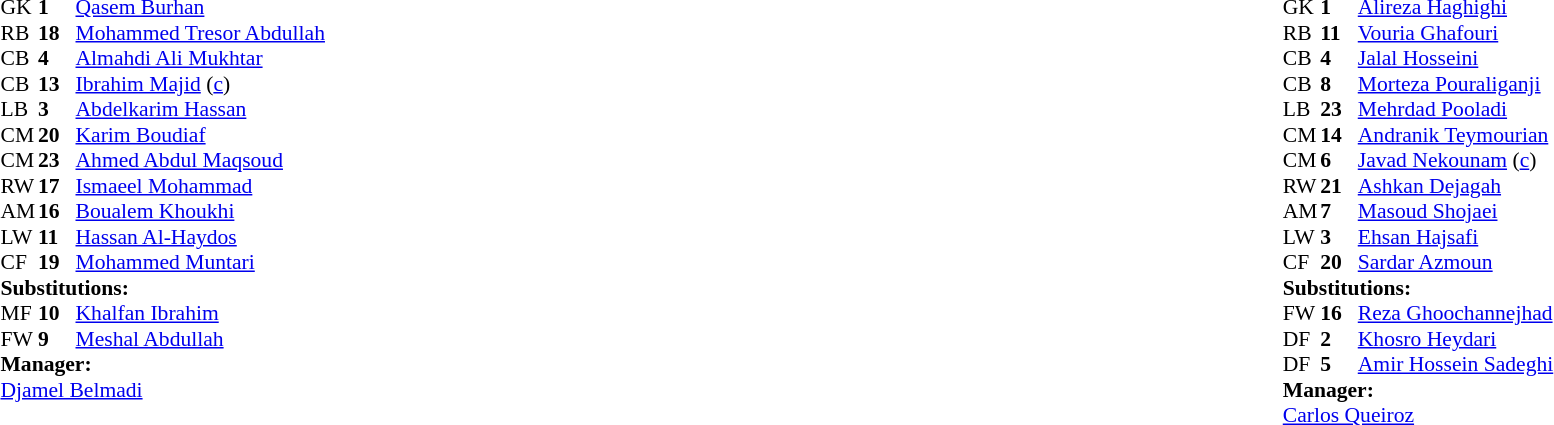<table width="100%">
<tr>
<td valign="top" width="40%"><br><table style="font-size:90%;" cellspacing="0" cellpadding="0">
<tr>
<th width="25"></th>
<th width="25"></th>
</tr>
<tr>
<td>GK</td>
<td><strong>1</strong></td>
<td><a href='#'>Qasem Burhan</a></td>
</tr>
<tr>
<td>RB</td>
<td><strong>18</strong></td>
<td><a href='#'>Mohammed Tresor Abdullah</a></td>
</tr>
<tr>
<td>CB</td>
<td><strong>4</strong></td>
<td><a href='#'>Almahdi Ali Mukhtar</a></td>
<td></td>
</tr>
<tr>
<td>CB</td>
<td><strong>13</strong></td>
<td><a href='#'>Ibrahim Majid</a> (<a href='#'>c</a>)</td>
</tr>
<tr>
<td>LB</td>
<td><strong>3</strong></td>
<td><a href='#'>Abdelkarim Hassan</a></td>
</tr>
<tr>
<td>CM</td>
<td><strong>20</strong></td>
<td><a href='#'>Karim Boudiaf</a></td>
</tr>
<tr>
<td>CM</td>
<td><strong>23</strong></td>
<td><a href='#'>Ahmed Abdul Maqsoud</a></td>
<td></td>
<td></td>
</tr>
<tr>
<td>RW</td>
<td><strong>17</strong></td>
<td><a href='#'>Ismaeel Mohammad</a></td>
<td></td>
<td></td>
</tr>
<tr>
<td>AM</td>
<td><strong>16</strong></td>
<td><a href='#'>Boualem Khoukhi</a></td>
</tr>
<tr>
<td>LW</td>
<td><strong>11</strong></td>
<td><a href='#'>Hassan Al-Haydos</a></td>
</tr>
<tr>
<td>CF</td>
<td><strong>19</strong></td>
<td><a href='#'>Mohammed Muntari</a></td>
</tr>
<tr>
<td colspan=3><strong>Substitutions:</strong></td>
</tr>
<tr>
<td>MF</td>
<td><strong>10</strong></td>
<td><a href='#'>Khalfan Ibrahim</a></td>
<td></td>
<td></td>
</tr>
<tr>
<td>FW</td>
<td><strong>9</strong></td>
<td><a href='#'>Meshal Abdullah</a></td>
<td></td>
<td></td>
</tr>
<tr>
<td colspan=3><strong>Manager:</strong></td>
</tr>
<tr>
<td colspan=4> <a href='#'>Djamel Belmadi</a></td>
</tr>
</table>
</td>
<td valign="top"></td>
<td valign="top" width="50%"><br><table style="font-size:90%;" cellspacing="0" cellpadding="0" align="center">
<tr>
<th width=25></th>
<th width=25></th>
</tr>
<tr>
<td>GK</td>
<td><strong>1</strong></td>
<td><a href='#'>Alireza Haghighi</a></td>
</tr>
<tr>
<td>RB</td>
<td><strong>11</strong></td>
<td><a href='#'>Vouria Ghafouri</a></td>
</tr>
<tr>
<td>CB</td>
<td><strong>4</strong></td>
<td><a href='#'>Jalal Hosseini</a></td>
</tr>
<tr>
<td>CB</td>
<td><strong>8</strong></td>
<td><a href='#'>Morteza Pouraliganji</a></td>
</tr>
<tr>
<td>LB</td>
<td><strong>23</strong></td>
<td><a href='#'>Mehrdad Pooladi</a></td>
</tr>
<tr>
<td>CM</td>
<td><strong>14</strong></td>
<td><a href='#'>Andranik Teymourian</a></td>
<td></td>
<td></td>
</tr>
<tr>
<td>CM</td>
<td><strong>6</strong></td>
<td><a href='#'>Javad Nekounam</a> (<a href='#'>c</a>)</td>
</tr>
<tr>
<td>RW</td>
<td><strong>21</strong></td>
<td><a href='#'>Ashkan Dejagah</a></td>
</tr>
<tr>
<td>AM</td>
<td><strong>7</strong></td>
<td><a href='#'>Masoud Shojaei</a></td>
<td></td>
<td></td>
</tr>
<tr>
<td>LW</td>
<td><strong>3</strong></td>
<td><a href='#'>Ehsan Hajsafi</a></td>
</tr>
<tr>
<td>CF</td>
<td><strong>20</strong></td>
<td><a href='#'>Sardar Azmoun</a></td>
<td></td>
<td></td>
</tr>
<tr>
<td colspan=3><strong>Substitutions:</strong></td>
</tr>
<tr>
<td>FW</td>
<td><strong>16</strong></td>
<td><a href='#'>Reza Ghoochannejhad</a></td>
<td></td>
<td></td>
</tr>
<tr>
<td>DF</td>
<td><strong>2</strong></td>
<td><a href='#'>Khosro Heydari</a></td>
<td></td>
<td></td>
</tr>
<tr>
<td>DF</td>
<td><strong>5</strong></td>
<td><a href='#'>Amir Hossein Sadeghi</a></td>
<td></td>
<td></td>
</tr>
<tr>
<td colspan=3><strong>Manager:</strong></td>
</tr>
<tr>
<td colspan=4> <a href='#'>Carlos Queiroz</a></td>
</tr>
</table>
</td>
</tr>
</table>
